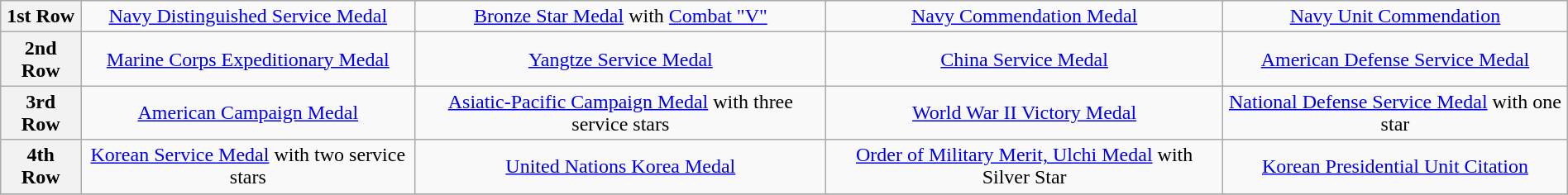<table class="wikitable" style="margin:1em auto; text-align:center;">
<tr>
<th>1st Row</th>
<td colspan="4"><a href='#'>Navy Distinguished Service Medal</a></td>
<td colspan="4"><a href='#'>Bronze Star Medal</a> with <a href='#'>Combat "V"</a></td>
<td colspan="4"><a href='#'>Navy Commendation Medal</a></td>
<td colspan="4"><a href='#'>Navy Unit Commendation</a></td>
</tr>
<tr>
<th>2nd Row</th>
<td colspan="4"><a href='#'>Marine Corps Expeditionary Medal</a></td>
<td colspan="4"><a href='#'>Yangtze Service Medal</a></td>
<td colspan="4"><a href='#'>China Service Medal</a></td>
<td colspan="4"><a href='#'>American Defense Service Medal</a></td>
</tr>
<tr>
<th>3rd Row</th>
<td colspan="4"><a href='#'>American Campaign Medal</a></td>
<td colspan="4"><a href='#'>Asiatic-Pacific Campaign Medal</a> with three service stars</td>
<td colspan="4"><a href='#'>World War II Victory Medal</a></td>
<td colspan="4"><a href='#'>National Defense Service Medal</a> with one star</td>
</tr>
<tr>
<th>4th Row</th>
<td colspan="4"><a href='#'>Korean Service Medal</a> with two service stars</td>
<td colspan="4"><a href='#'>United Nations Korea Medal</a></td>
<td colspan="4"><a href='#'>Order of Military Merit, Ulchi Medal</a> with Silver Star</td>
<td colspan="4"><a href='#'>Korean Presidential Unit Citation</a></td>
</tr>
<tr>
</tr>
</table>
